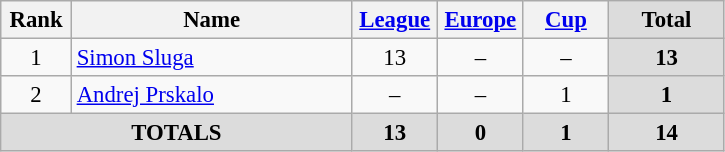<table class="wikitable" style="font-size: 95%; text-align: center;">
<tr>
<th width=40>Rank</th>
<th width=180>Name</th>
<th width=50><a href='#'>League</a></th>
<th width=50><a href='#'>Europe</a></th>
<th width=50><a href='#'>Cup</a></th>
<th width=70 style="background: #DCDCDC">Total</th>
</tr>
<tr>
<td rowspan=1>1</td>
<td style="text-align:left;"> <a href='#'>Simon Sluga</a></td>
<td>13</td>
<td>–</td>
<td>–</td>
<th style="background: #DCDCDC">13</th>
</tr>
<tr>
<td rowspan=1>2</td>
<td style="text-align:left;"> <a href='#'>Andrej Prskalo</a></td>
<td>–</td>
<td>–</td>
<td>1</td>
<th style="background: #DCDCDC">1</th>
</tr>
<tr>
<th colspan="2" align="center" style="background: #DCDCDC">TOTALS</th>
<th style="background: #DCDCDC">13</th>
<th style="background: #DCDCDC">0</th>
<th style="background: #DCDCDC">1</th>
<th style="background: #DCDCDC">14</th>
</tr>
</table>
